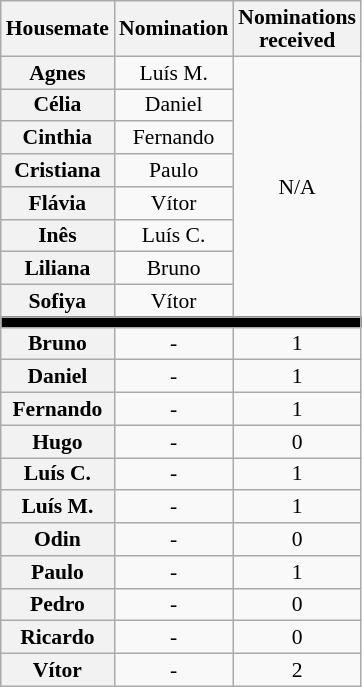<table class="wikitable" style="text-align:center; font-size:90%; line-height:15px;">
<tr>
<th>Housemate</th>
<th>Nomination</th>
<th>Nominations<br>received</th>
</tr>
<tr>
<th>Agnes</th>
<td>Luís M.</td>
<td rowspan=8>N/A</td>
</tr>
<tr>
<th>Célia</th>
<td>Daniel</td>
</tr>
<tr>
<th>Cinthia</th>
<td>Fernando</td>
</tr>
<tr>
<th>Cristiana</th>
<td>Paulo</td>
</tr>
<tr>
<th>Flávia</th>
<td>Vítor</td>
</tr>
<tr>
<th>Inês</th>
<td>Luís C.</td>
</tr>
<tr>
<th>Liliana</th>
<td>Bruno</td>
</tr>
<tr>
<th>Sofiya</th>
<td>Vítor</td>
</tr>
<tr>
<th style="background:#000;" colspan="3"></th>
</tr>
<tr>
<th>Bruno</th>
<td>-</td>
<td>1</td>
</tr>
<tr>
<th>Daniel</th>
<td>-</td>
<td>1</td>
</tr>
<tr>
<th>Fernando</th>
<td>-</td>
<td>1</td>
</tr>
<tr>
<th>Hugo</th>
<td>-</td>
<td>0</td>
</tr>
<tr>
<th>Luís C.</th>
<td>-</td>
<td>1</td>
</tr>
<tr>
<th>Luís M.</th>
<td>-</td>
<td>1</td>
</tr>
<tr>
<th>Odin</th>
<td>-</td>
<td>0</td>
</tr>
<tr>
<th>Paulo</th>
<td>-</td>
<td>1</td>
</tr>
<tr>
<th>Pedro</th>
<td>-</td>
<td>0</td>
</tr>
<tr>
<th>Ricardo</th>
<td>-</td>
<td>0</td>
</tr>
<tr>
<th>Vítor</th>
<td>-</td>
<td>2</td>
</tr>
</table>
